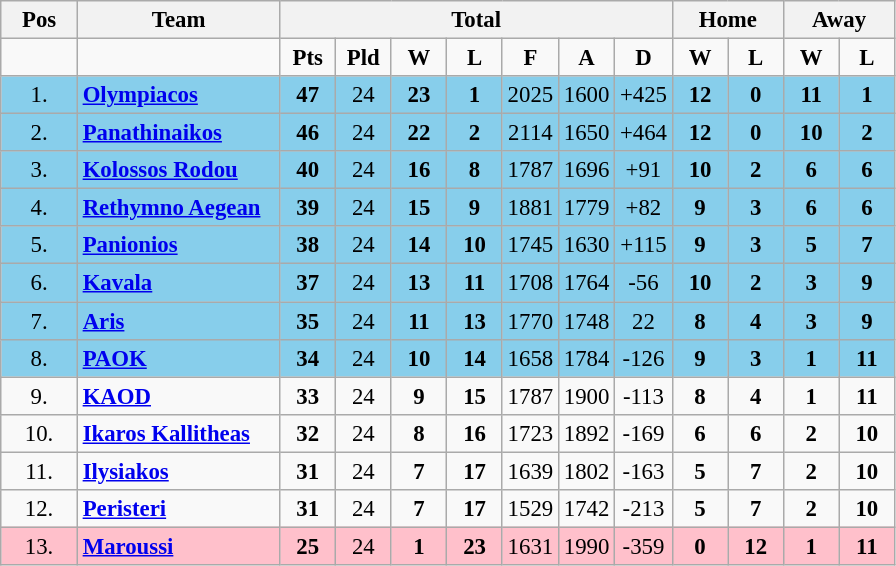<table class="wikitable" style="text-align: center; font-size:95%">
<tr>
<th width="44">Pos</th>
<th width="128">Team</th>
<th colspan=7>Total</th>
<th colspan=2>Home</th>
<th colspan=2>Away</th>
</tr>
<tr>
<td></td>
<td></td>
<td width="30"><strong>Pts</strong></td>
<td width="30"><strong>Pld</strong></td>
<td width="30"><strong>W</strong></td>
<td width="30"><strong>L</strong></td>
<td width="30"><strong>F</strong></td>
<td width="30"><strong>A</strong></td>
<td width="30"><strong>D</strong></td>
<td width="30"><strong>W</strong></td>
<td width="30"><strong>L</strong></td>
<td width="30"><strong>W</strong></td>
<td width="30"><strong>L</strong></td>
</tr>
<tr bgcolor="87ceeb">
<td>1.</td>
<td align="left"><strong><a href='#'>Olympiacos</a></strong></td>
<td><strong>47</strong></td>
<td>24</td>
<td><strong>23</strong></td>
<td><strong>1</strong></td>
<td>2025</td>
<td>1600</td>
<td>+425</td>
<td><strong>12</strong></td>
<td><strong>0</strong></td>
<td><strong>11</strong></td>
<td><strong>1</strong></td>
</tr>
<tr bgcolor="87ceeb">
<td>2.</td>
<td align="left"><strong><a href='#'>Panathinaikos</a></strong></td>
<td><strong>46</strong></td>
<td>24</td>
<td><strong>22</strong></td>
<td><strong>2</strong></td>
<td>2114</td>
<td>1650</td>
<td>+464</td>
<td><strong>12</strong></td>
<td><strong>0</strong></td>
<td><strong>10</strong></td>
<td><strong>2</strong></td>
</tr>
<tr bgcolor="87ceeb">
<td>3.</td>
<td align="left"><strong><a href='#'>Kolossos Rodou</a></strong></td>
<td><strong>40</strong></td>
<td>24</td>
<td><strong>16</strong></td>
<td><strong>8</strong></td>
<td>1787</td>
<td>1696</td>
<td>+91</td>
<td><strong>10</strong></td>
<td><strong>2</strong></td>
<td><strong>6</strong></td>
<td><strong>6</strong></td>
</tr>
<tr bgcolor="87ceeb">
<td>4.</td>
<td align="left"><strong><a href='#'>Rethymno Aegean</a></strong></td>
<td><strong>39</strong></td>
<td>24</td>
<td><strong>15</strong></td>
<td><strong>9</strong></td>
<td>1881</td>
<td>1779</td>
<td>+82</td>
<td><strong>9</strong></td>
<td><strong>3</strong></td>
<td><strong>6</strong></td>
<td><strong>6</strong></td>
</tr>
<tr bgcolor="87ceeb">
<td>5.</td>
<td align="left"><strong><a href='#'>Panionios</a></strong></td>
<td><strong>38</strong></td>
<td>24</td>
<td><strong>14</strong></td>
<td><strong>10</strong></td>
<td>1745</td>
<td>1630</td>
<td>+115</td>
<td><strong>9</strong></td>
<td><strong>3</strong></td>
<td><strong>5</strong></td>
<td><strong>7</strong></td>
</tr>
<tr bgcolor="87ceeb">
<td>6.</td>
<td align="left"><strong><a href='#'>Kavala</a></strong></td>
<td><strong>37</strong></td>
<td>24</td>
<td><strong>13</strong></td>
<td><strong>11</strong></td>
<td>1708</td>
<td>1764</td>
<td>-56</td>
<td><strong>10</strong></td>
<td><strong>2</strong></td>
<td><strong>3</strong></td>
<td><strong>9</strong></td>
</tr>
<tr bgcolor="87ceeb">
<td>7.</td>
<td align="left"><strong><a href='#'>Aris</a></strong></td>
<td><strong>35</strong></td>
<td>24</td>
<td><strong>11</strong></td>
<td><strong>13</strong></td>
<td>1770</td>
<td>1748</td>
<td>22</td>
<td><strong>8</strong></td>
<td><strong>4</strong></td>
<td><strong>3</strong></td>
<td><strong>9</strong></td>
</tr>
<tr bgcolor="87ceeb">
<td>8.</td>
<td align="left"><strong><a href='#'>PAOK</a></strong></td>
<td><strong>34</strong></td>
<td>24</td>
<td><strong>10</strong></td>
<td><strong>14</strong></td>
<td>1658</td>
<td>1784</td>
<td>-126</td>
<td><strong>9</strong></td>
<td><strong>3</strong></td>
<td><strong>1</strong></td>
<td><strong>11</strong></td>
</tr>
<tr>
<td>9.</td>
<td align="left"><strong><a href='#'>KAOD</a></strong></td>
<td><strong>33</strong></td>
<td>24</td>
<td><strong>9</strong></td>
<td><strong>15</strong></td>
<td>1787</td>
<td>1900</td>
<td>-113</td>
<td><strong>8</strong></td>
<td><strong>4</strong></td>
<td><strong>1</strong></td>
<td><strong>11</strong></td>
</tr>
<tr>
<td>10.</td>
<td align="left"><strong><a href='#'>Ikaros Kallitheas</a></strong></td>
<td><strong>32</strong></td>
<td>24</td>
<td><strong>8</strong></td>
<td><strong>16</strong></td>
<td>1723</td>
<td>1892</td>
<td>-169</td>
<td><strong>6</strong></td>
<td><strong>6</strong></td>
<td><strong>2</strong></td>
<td><strong>10</strong></td>
</tr>
<tr>
<td>11.</td>
<td align="left"><strong><a href='#'>Ilysiakos</a></strong></td>
<td><strong>31</strong></td>
<td>24</td>
<td><strong>7</strong></td>
<td><strong>17</strong></td>
<td>1639</td>
<td>1802</td>
<td>-163</td>
<td><strong>5</strong></td>
<td><strong>7</strong></td>
<td><strong>2</strong></td>
<td><strong>10</strong></td>
</tr>
<tr>
<td>12.</td>
<td align="left"><strong><a href='#'>Peristeri</a></strong></td>
<td><strong>31</strong></td>
<td>24</td>
<td><strong>7</strong></td>
<td><strong>17</strong></td>
<td>1529</td>
<td>1742</td>
<td>-213</td>
<td><strong>5</strong></td>
<td><strong>7</strong></td>
<td><strong>2</strong></td>
<td><strong>10</strong></td>
</tr>
<tr bgcolor="ffc0cb">
<td>13.</td>
<td align="left"><strong><a href='#'>Maroussi</a></strong></td>
<td><strong>25</strong></td>
<td>24</td>
<td><strong>1</strong></td>
<td><strong>23</strong></td>
<td>1631</td>
<td>1990</td>
<td>-359</td>
<td><strong>0</strong></td>
<td><strong>12</strong></td>
<td><strong>1</strong></td>
<td><strong>11</strong></td>
</tr>
</table>
